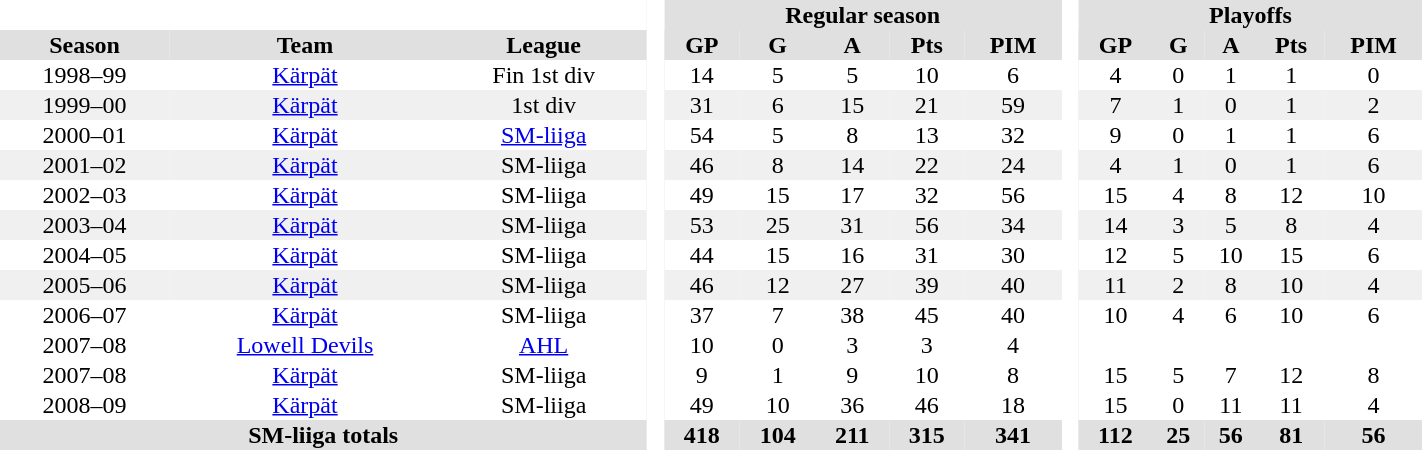<table BORDER="0" CELLPADDING="1" CELLSPACING="0" width="75%" style="text-align:center">
<tr bgcolor="#e0e0e0">
<th colspan="3" bgcolor="#ffffff"> </th>
<th rowspan="99" bgcolor="#ffffff"> </th>
<th colspan="5">Regular season</th>
<th rowspan="99" bgcolor="#ffffff"> </th>
<th colspan="5">Playoffs</th>
</tr>
<tr bgcolor="#e0e0e0">
<th>Season</th>
<th>Team</th>
<th>League</th>
<th>GP</th>
<th>G</th>
<th>A</th>
<th>Pts</th>
<th>PIM</th>
<th>GP</th>
<th>G</th>
<th>A</th>
<th>Pts</th>
<th>PIM</th>
</tr>
<tr ALIGN="center">
<td>1998–99</td>
<td><a href='#'>Kärpät</a></td>
<td>Fin 1st div</td>
<td ALIGN="center">14</td>
<td ALIGN="center">5</td>
<td ALIGN="center">5</td>
<td ALIGN="center">10</td>
<td ALIGN="center">6</td>
<td ALIGN="center">4</td>
<td ALIGN="center">0</td>
<td ALIGN="center">1</td>
<td ALIGN="center">1</td>
<td ALIGN="center">0</td>
</tr>
<tr ALIGN="center" bgcolor="#f0f0f0">
<td>1999–00</td>
<td ALIGN="center"><a href='#'>Kärpät</a></td>
<td ALIGN="center">1st div</td>
<td ALIGN="center">31</td>
<td ALIGN="center">6</td>
<td ALIGN="center">15</td>
<td ALIGN="center">21</td>
<td ALIGN="center">59</td>
<td ALIGN="center">7</td>
<td ALIGN="center">1</td>
<td ALIGN="center">0</td>
<td ALIGN="center">1</td>
<td ALIGN="center">2</td>
</tr>
<tr ALIGN="center">
<td>2000–01</td>
<td ALIGN="center"><a href='#'>Kärpät</a></td>
<td ALIGN="center"><a href='#'>SM-liiga</a></td>
<td ALIGN="center">54</td>
<td ALIGN="center">5</td>
<td ALIGN="center">8</td>
<td ALIGN="center">13</td>
<td ALIGN="center">32</td>
<td ALIGN="center">9</td>
<td ALIGN="center">0</td>
<td ALIGN="center">1</td>
<td ALIGN="center">1</td>
<td ALIGN="center">6</td>
</tr>
<tr ALIGN="center" bgcolor="#f0f0f0">
<td>2001–02</td>
<td ALIGN="center"><a href='#'>Kärpät</a></td>
<td ALIGN="center">SM-liiga</td>
<td ALIGN="center">46</td>
<td ALIGN="center">8</td>
<td ALIGN="center">14</td>
<td ALIGN="center">22</td>
<td ALIGN="center">24</td>
<td ALIGN="center">4</td>
<td ALIGN="center">1</td>
<td ALIGN="center">0</td>
<td ALIGN="center">1</td>
<td ALIGN="center">6</td>
</tr>
<tr ALIGN="center">
<td>2002–03</td>
<td ALIGN="center"><a href='#'>Kärpät</a></td>
<td ALIGN="center">SM-liiga</td>
<td ALIGN="center">49</td>
<td ALIGN="center">15</td>
<td ALIGN="center">17</td>
<td ALIGN="center">32</td>
<td ALIGN="center">56</td>
<td ALIGN="center">15</td>
<td ALIGN="center">4</td>
<td ALIGN="center">8</td>
<td ALIGN="center">12</td>
<td ALIGN="center">10</td>
</tr>
<tr ALIGN="center" bgcolor="#f0f0f0">
<td>2003–04</td>
<td ALIGN="center"><a href='#'>Kärpät</a></td>
<td ALIGN="center">SM-liiga</td>
<td ALIGN="center">53</td>
<td ALIGN="center">25</td>
<td ALIGN="center">31</td>
<td ALIGN="center">56</td>
<td ALIGN="center">34</td>
<td ALIGN="center">14</td>
<td ALIGN="center">3</td>
<td ALIGN="center">5</td>
<td ALIGN="center">8</td>
<td ALIGN="center">4</td>
</tr>
<tr ALIGN="center">
<td>2004–05</td>
<td ALIGN="center"><a href='#'>Kärpät</a></td>
<td ALIGN="center">SM-liiga</td>
<td ALIGN="center">44</td>
<td ALIGN="center">15</td>
<td ALIGN="center">16</td>
<td ALIGN="center">31</td>
<td ALIGN="center">30</td>
<td ALIGN="center">12</td>
<td ALIGN="center">5</td>
<td ALIGN="center">10</td>
<td ALIGN="center">15</td>
<td ALIGN="center">6</td>
</tr>
<tr ALIGN="center" bgcolor="#f0f0f0">
<td>2005–06</td>
<td ALIGN="center"><a href='#'>Kärpät</a></td>
<td ALIGN="center">SM-liiga</td>
<td ALIGN="center">46</td>
<td ALIGN="center">12</td>
<td ALIGN="center">27</td>
<td ALIGN="center">39</td>
<td ALIGN="center">40</td>
<td ALIGN="center">11</td>
<td ALIGN="center">2</td>
<td ALIGN="center">8</td>
<td ALIGN="center">10</td>
<td ALIGN="center">4</td>
</tr>
<tr ALIGN="center">
<td>2006–07</td>
<td ALIGN="center"><a href='#'>Kärpät</a></td>
<td ALIGN="center">SM-liiga</td>
<td ALIGN="center">37</td>
<td ALIGN="center">7</td>
<td ALIGN="center">38</td>
<td ALIGN="center">45</td>
<td ALIGN="center">40</td>
<td ALIGN="center">10</td>
<td ALIGN="center">4</td>
<td ALIGN="center">6</td>
<td ALIGN="center">10</td>
<td ALIGN="center">6</td>
</tr>
<tr ALIGN="center">
<td ALIGN="center">2007–08</td>
<td ALIGN="center"><a href='#'>Lowell Devils</a></td>
<td ALIGN="center"><a href='#'>AHL</a></td>
<td ALIGN="center">10</td>
<td ALIGN="center">0</td>
<td ALIGN="center">3</td>
<td ALIGN="center">3</td>
<td ALIGN="center">4</td>
</tr>
<tr ALIGN="center">
<td>2007–08</td>
<td ALIGN="center"><a href='#'>Kärpät</a></td>
<td ALIGN="center">SM-liiga</td>
<td ALIGN="center">9</td>
<td ALIGN="center">1</td>
<td ALIGN="center">9</td>
<td ALIGN="center">10</td>
<td ALIGN="center">8</td>
<td ALIGN="center">15</td>
<td ALIGN="center">5</td>
<td ALIGN="center">7</td>
<td ALIGN="center">12</td>
<td ALIGN="center">8</td>
</tr>
<tr ALIGN="center">
<td>2008–09</td>
<td ALIGN="center"><a href='#'>Kärpät</a></td>
<td ALIGN="center">SM-liiga</td>
<td ALIGN="center">49</td>
<td ALIGN="center">10</td>
<td ALIGN="center">36</td>
<td ALIGN="center">46</td>
<td ALIGN="center">18</td>
<td ALIGN="center">15</td>
<td ALIGN="center">0</td>
<td ALIGN="center">11</td>
<td ALIGN="center">11</td>
<td ALIGN="center">4</td>
</tr>
<tr bgcolor="#e0e0e0">
<th colspan="3">SM-liiga totals</th>
<th>418</th>
<th>104</th>
<th>211</th>
<th>315</th>
<th>341</th>
<th>112</th>
<th>25</th>
<th>56</th>
<th>81</th>
<th>56</th>
</tr>
</table>
